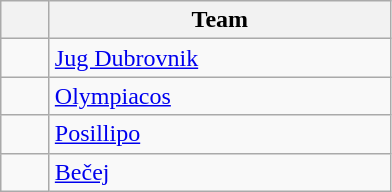<table class="wikitable" style="text-align:center">
<tr>
<th width=25></th>
<th width=220>Team</th>
</tr>
<tr>
<td></td>
<td align=left> <a href='#'>Jug Dubrovnik</a></td>
</tr>
<tr>
<td></td>
<td align=left> <a href='#'>Olympiacos</a></td>
</tr>
<tr>
<td></td>
<td align=left> <a href='#'>Posillipo</a></td>
</tr>
<tr>
<td></td>
<td align=left> <a href='#'>Bečej</a></td>
</tr>
</table>
